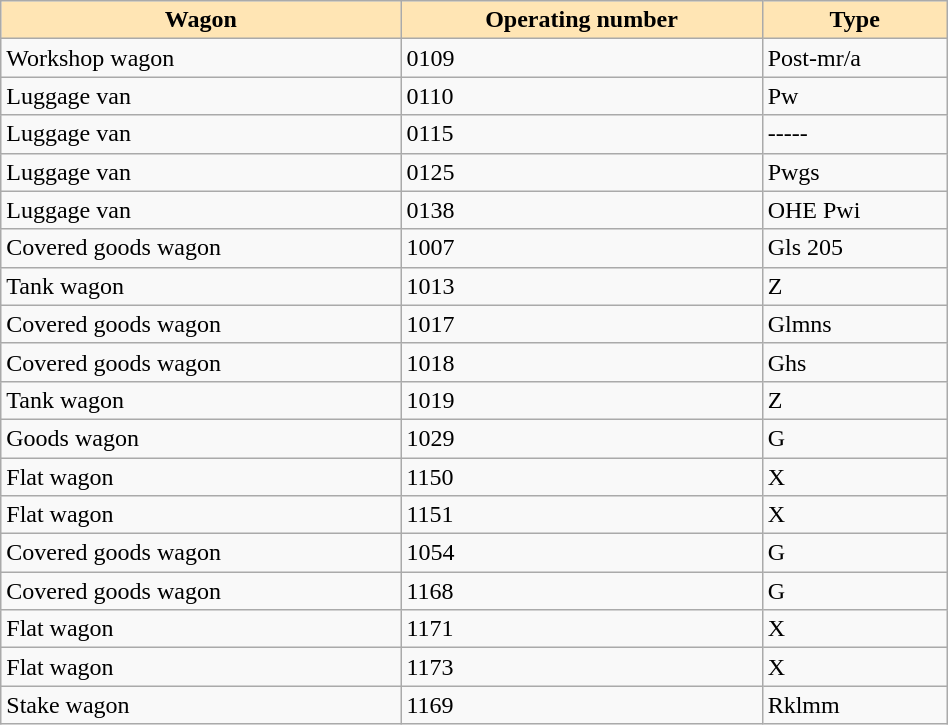<table class="wikitable sortable" width="50%">
<tr>
<th style="background: #FFE5B4;">Wagon</th>
<th style="background: #FFE5B4;">Operating number</th>
<th style="background: #FFE5B4;">Type</th>
</tr>
<tr>
<td>Workshop wagon</td>
<td>0109</td>
<td>Post-mr/a</td>
</tr>
<tr>
<td>Luggage van</td>
<td>0110</td>
<td>Pw</td>
</tr>
<tr>
<td>Luggage van</td>
<td>0115</td>
<td>-----</td>
</tr>
<tr>
<td>Luggage van</td>
<td>0125</td>
<td>Pwgs</td>
</tr>
<tr>
<td>Luggage van</td>
<td>0138</td>
<td>OHE Pwi</td>
</tr>
<tr>
<td>Covered goods wagon</td>
<td>1007</td>
<td>Gls 205</td>
</tr>
<tr>
<td>Tank wagon</td>
<td>1013</td>
<td>Z</td>
</tr>
<tr>
<td>Covered goods wagon</td>
<td>1017</td>
<td>Glmns</td>
</tr>
<tr>
<td>Covered goods wagon</td>
<td>1018</td>
<td>Ghs</td>
</tr>
<tr>
<td>Tank wagon</td>
<td>1019</td>
<td>Z</td>
</tr>
<tr>
<td>Goods wagon</td>
<td>1029</td>
<td>G</td>
</tr>
<tr>
<td>Flat wagon</td>
<td>1150</td>
<td>X</td>
</tr>
<tr>
<td>Flat wagon</td>
<td>1151</td>
<td>X</td>
</tr>
<tr>
<td>Covered goods wagon</td>
<td>1054</td>
<td>G</td>
</tr>
<tr>
<td>Covered goods wagon</td>
<td>1168</td>
<td>G</td>
</tr>
<tr>
<td>Flat wagon</td>
<td>1171</td>
<td>X</td>
</tr>
<tr>
<td>Flat wagon</td>
<td>1173</td>
<td>X</td>
</tr>
<tr>
<td>Stake wagon</td>
<td>1169</td>
<td>Rklmm</td>
</tr>
</table>
